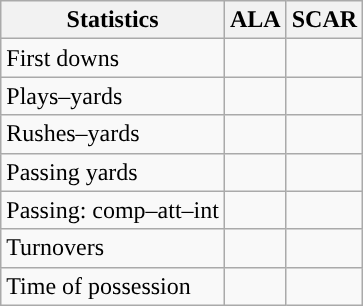<table class="wikitable" style="float:left">
<tr>
<th>Statistics</th>
<th>ALA</th>
<th>SCAR</th>
</tr>
<tr>
<td>First downs</td>
<td></td>
<td></td>
</tr>
<tr>
<td>Plays–yards</td>
<td></td>
<td></td>
</tr>
<tr>
<td>Rushes–yards</td>
<td></td>
<td></td>
</tr>
<tr>
<td>Passing yards</td>
<td></td>
<td></td>
</tr>
<tr>
<td>Passing: comp–att–int</td>
<td></td>
<td></td>
</tr>
<tr>
<td>Turnovers</td>
<td></td>
<td></td>
</tr>
<tr>
<td>Time of possession</td>
<td></td>
<td></td>
</tr>
</table>
